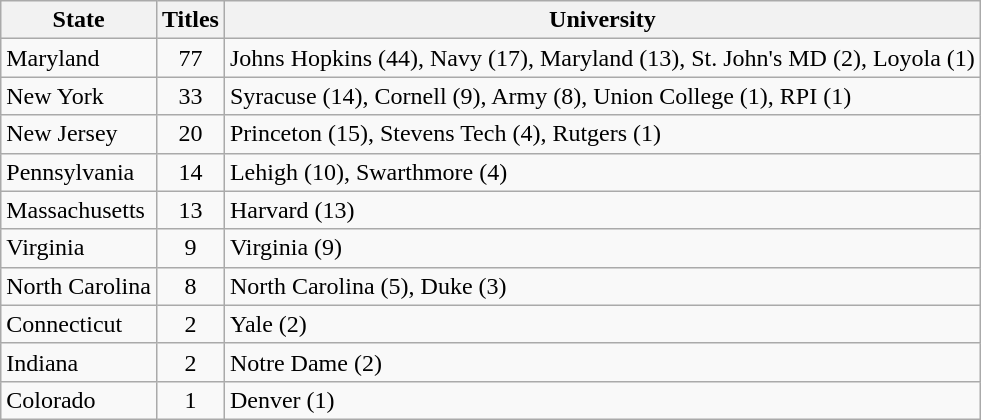<table class="wikitable sortable">
<tr>
<th>State</th>
<th>Titles</th>
<th>University</th>
</tr>
<tr>
<td> Maryland</td>
<td align=center>77</td>
<td>Johns Hopkins (44), Navy (17), Maryland (13), St. John's MD (2), Loyola (1)</td>
</tr>
<tr>
<td> New York</td>
<td align=center>33</td>
<td>Syracuse (14), Cornell (9), Army (8), Union College (1), RPI (1)</td>
</tr>
<tr>
<td> New Jersey</td>
<td align=center>20</td>
<td>Princeton (15), Stevens Tech (4), Rutgers (1)</td>
</tr>
<tr>
<td> Pennsylvania</td>
<td align=center>14</td>
<td>Lehigh (10), Swarthmore (4)</td>
</tr>
<tr>
<td> Massachusetts</td>
<td align=center>13</td>
<td>Harvard (13)</td>
</tr>
<tr>
<td> Virginia</td>
<td align=center>9</td>
<td>Virginia (9)</td>
</tr>
<tr>
<td> North Carolina</td>
<td align=center>8</td>
<td>North Carolina (5), Duke (3)</td>
</tr>
<tr>
<td> Connecticut</td>
<td align=center>2</td>
<td>Yale (2)</td>
</tr>
<tr>
<td> Indiana</td>
<td align=center>2</td>
<td>Notre Dame (2)</td>
</tr>
<tr>
<td> Colorado</td>
<td align=center>1</td>
<td>Denver (1)</td>
</tr>
</table>
